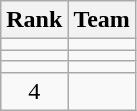<table class=wikitable style="text-align:center;">
<tr>
<th>Rank</th>
<th>Team</th>
</tr>
<tr>
<td></td>
<td align=left></td>
</tr>
<tr>
<td></td>
<td align=left></td>
</tr>
<tr>
<td></td>
<td align=left></td>
</tr>
<tr>
<td>4</td>
<td align=left></td>
</tr>
</table>
